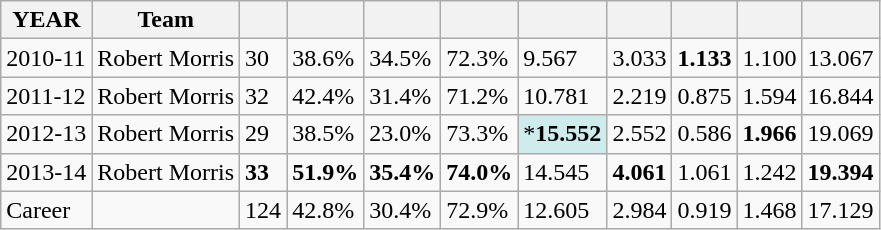<table class="wikitable">
<tr>
<th>YEAR</th>
<th>Team</th>
<th></th>
<th></th>
<th></th>
<th></th>
<th></th>
<th></th>
<th></th>
<th></th>
<th></th>
</tr>
<tr>
<td>2010-11</td>
<td>Robert Morris</td>
<td>30</td>
<td>38.6%</td>
<td>34.5%</td>
<td>72.3%</td>
<td>9.567</td>
<td>3.033</td>
<td><strong>1.133</strong></td>
<td>1.100</td>
<td>13.067</td>
</tr>
<tr>
<td>2011-12</td>
<td>Robert Morris</td>
<td>32</td>
<td>42.4%</td>
<td>31.4%</td>
<td>71.2%</td>
<td>10.781</td>
<td>2.219</td>
<td>0.875</td>
<td>1.594</td>
<td>16.844</td>
</tr>
<tr>
<td>2012-13</td>
<td>Robert Morris</td>
<td>29</td>
<td>38.5%</td>
<td>23.0%</td>
<td>73.3%</td>
<td bgcolor=#cfecec>*<strong>15.552</strong></td>
<td>2.552</td>
<td>0.586</td>
<td><strong>1.966</strong></td>
<td>19.069</td>
</tr>
<tr>
<td>2013-14</td>
<td>Robert Morris</td>
<td><strong>33</strong></td>
<td><strong>51.9%</strong></td>
<td><strong>35.4%</strong></td>
<td><strong>74.0%</strong></td>
<td>14.545</td>
<td><strong>4.061</strong></td>
<td>1.061</td>
<td>1.242</td>
<td><strong>19.394</strong></td>
</tr>
<tr>
<td>Career</td>
<td></td>
<td>124</td>
<td>42.8%</td>
<td>30.4%</td>
<td>72.9%</td>
<td>12.605</td>
<td>2.984</td>
<td>0.919</td>
<td>1.468</td>
<td>17.129</td>
</tr>
</table>
